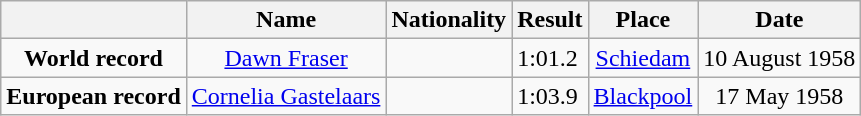<table class=wikitable style=text-align:center>
<tr>
<th></th>
<th>Name</th>
<th>Nationality</th>
<th>Result</th>
<th>Place</th>
<th>Date</th>
</tr>
<tr>
<td><strong>World record</strong></td>
<td><a href='#'>Dawn Fraser</a></td>
<td></td>
<td align=left>1:01.2</td>
<td><a href='#'>Schiedam</a></td>
<td>10 August 1958</td>
</tr>
<tr>
<td><strong>European record</strong></td>
<td><a href='#'>Cornelia Gastelaars</a></td>
<td></td>
<td align=left>1:03.9</td>
<td><a href='#'>Blackpool</a></td>
<td>17 May 1958</td>
</tr>
</table>
